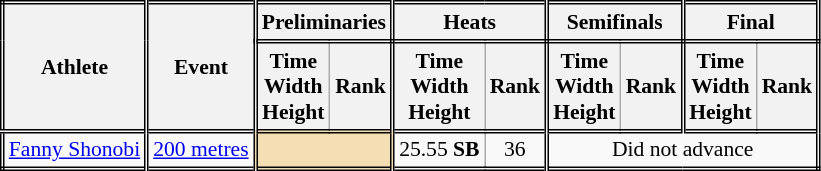<table class=wikitable style="font-size:90%; border: double;">
<tr>
<th rowspan="2" style="border-right:double">Athlete</th>
<th rowspan="2" style="border-right:double">Event</th>
<th colspan="2" style="border-right:double; border-bottom:double;">Preliminaries</th>
<th colspan="2" style="border-right:double; border-bottom:double;">Heats</th>
<th colspan="2" style="border-right:double; border-bottom:double;">Semifinals</th>
<th colspan="2" style="border-right:double; border-bottom:double;">Final</th>
</tr>
<tr>
<th>Time<br>Width<br>Height</th>
<th style="border-right:double">Rank</th>
<th>Time<br>Width<br>Height</th>
<th style="border-right:double">Rank</th>
<th>Time<br>Width<br>Height</th>
<th style="border-right:double">Rank</th>
<th>Time<br>Width<br>Height</th>
<th style="border-right:double">Rank</th>
</tr>
<tr style="border-top: double;">
<td style="border-right:double"><a href='#'>Fanny Shonobi</a></td>
<td style="border-right:double"><a href='#'>200 metres</a></td>
<td style="border-right:double" colspan= 2 bgcolor="wheat"></td>
<td align=center>25.55 <strong>SB</strong></td>
<td align=center style="border-right:double">36</td>
<td colspan="4" align=center>Did not advance</td>
</tr>
</table>
